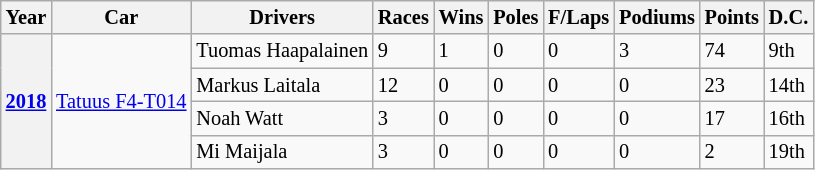<table class="wikitable" style="font-size:85%">
<tr>
<th>Year</th>
<th>Car</th>
<th>Drivers</th>
<th>Races</th>
<th>Wins</th>
<th>Poles</th>
<th>F/Laps</th>
<th>Podiums</th>
<th>Points</th>
<th>D.C.</th>
</tr>
<tr>
<th rowspan="4"><a href='#'>2018</a></th>
<td rowspan="4"><a href='#'>Tatuus F4-T014</a></td>
<td> Tuomas Haapalainen</td>
<td>9</td>
<td>1</td>
<td>0</td>
<td>0</td>
<td>3</td>
<td>74</td>
<td>9th</td>
</tr>
<tr>
<td> Markus Laitala</td>
<td>12</td>
<td>0</td>
<td>0</td>
<td>0</td>
<td>0</td>
<td>23</td>
<td>14th</td>
</tr>
<tr>
<td> Noah Watt</td>
<td>3</td>
<td>0</td>
<td>0</td>
<td>0</td>
<td>0</td>
<td>17</td>
<td>16th</td>
</tr>
<tr>
<td> Mi Maijala</td>
<td>3</td>
<td>0</td>
<td>0</td>
<td>0</td>
<td>0</td>
<td>2</td>
<td>19th</td>
</tr>
</table>
